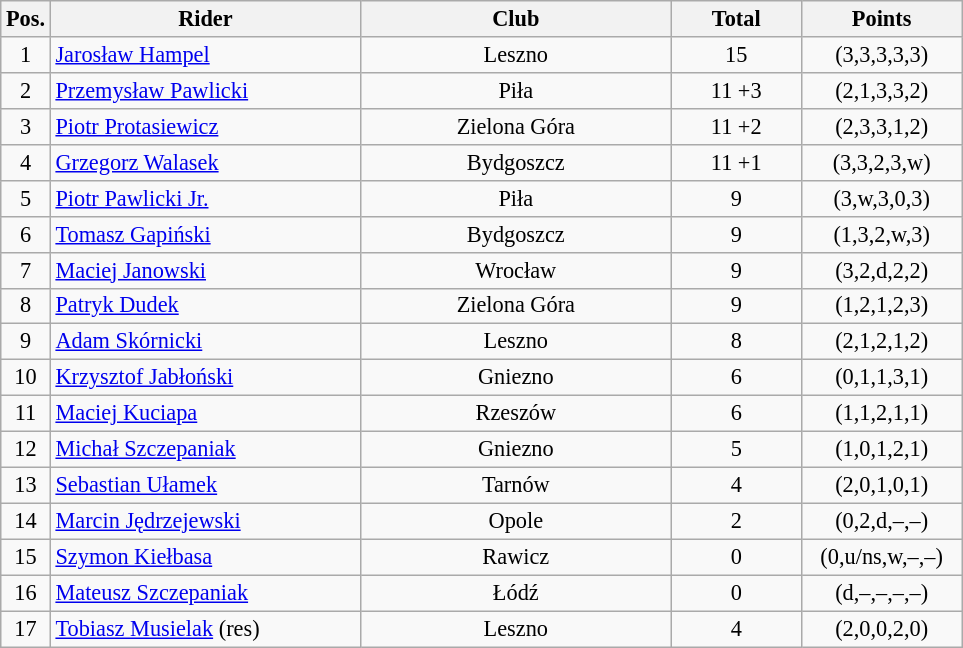<table class=wikitable style="font-size:93%;">
<tr>
<th width=25px>Pos.</th>
<th width=200px>Rider</th>
<th width=200px>Club</th>
<th width=80px>Total</th>
<th width=100px>Points</th>
</tr>
<tr align=center>
<td>1</td>
<td align=left><a href='#'>Jarosław Hampel</a></td>
<td>Leszno</td>
<td>15</td>
<td>(3,3,3,3,3)</td>
</tr>
<tr align=center>
<td>2</td>
<td align=left><a href='#'>Przemysław Pawlicki</a></td>
<td>Piła</td>
<td>11 +3</td>
<td>(2,1,3,3,2)</td>
</tr>
<tr align=center>
<td>3</td>
<td align=left><a href='#'>Piotr Protasiewicz</a></td>
<td>Zielona Góra</td>
<td>11 +2</td>
<td>(2,3,3,1,2)</td>
</tr>
<tr align=center>
<td>4</td>
<td align=left><a href='#'>Grzegorz Walasek</a></td>
<td>Bydgoszcz</td>
<td>11 +1</td>
<td>(3,3,2,3,w)</td>
</tr>
<tr align=center>
<td>5</td>
<td align=left><a href='#'>Piotr Pawlicki Jr.</a></td>
<td>Piła</td>
<td>9</td>
<td>(3,w,3,0,3)</td>
</tr>
<tr align=center>
<td>6</td>
<td align=left><a href='#'>Tomasz Gapiński</a></td>
<td>Bydgoszcz</td>
<td>9</td>
<td>(1,3,2,w,3)</td>
</tr>
<tr align=center>
<td>7</td>
<td align=left><a href='#'>Maciej Janowski</a></td>
<td>Wrocław</td>
<td>9</td>
<td>(3,2,d,2,2)</td>
</tr>
<tr align=center>
<td>8</td>
<td align=left><a href='#'>Patryk Dudek</a></td>
<td>Zielona Góra</td>
<td>9</td>
<td>(1,2,1,2,3)</td>
</tr>
<tr align=center>
<td>9</td>
<td align=left><a href='#'>Adam Skórnicki</a></td>
<td>Leszno</td>
<td>8</td>
<td>(2,1,2,1,2)</td>
</tr>
<tr align=center>
<td>10</td>
<td align=left><a href='#'>Krzysztof Jabłoński</a></td>
<td>Gniezno</td>
<td>6</td>
<td>(0,1,1,3,1)</td>
</tr>
<tr align=center>
<td>11</td>
<td align=left><a href='#'>Maciej Kuciapa</a></td>
<td>Rzeszów</td>
<td>6</td>
<td>(1,1,2,1,1)</td>
</tr>
<tr align=center>
<td>12</td>
<td align=left><a href='#'>Michał Szczepaniak</a></td>
<td>Gniezno</td>
<td>5</td>
<td>(1,0,1,2,1)</td>
</tr>
<tr align=center>
<td>13</td>
<td align=left><a href='#'>Sebastian Ułamek</a></td>
<td>Tarnów</td>
<td>4</td>
<td>(2,0,1,0,1)</td>
</tr>
<tr align=center>
<td>14</td>
<td align=left><a href='#'>Marcin Jędrzejewski</a></td>
<td>Opole</td>
<td>2</td>
<td>(0,2,d,–,–)</td>
</tr>
<tr align=center>
<td>15</td>
<td align=left><a href='#'>Szymon Kiełbasa</a></td>
<td>Rawicz</td>
<td>0</td>
<td>(0,u/ns,w,–,–)</td>
</tr>
<tr align=center>
<td>16</td>
<td align=left><a href='#'>Mateusz Szczepaniak</a></td>
<td>Łódź</td>
<td>0</td>
<td>(d,–,–,–,–)</td>
</tr>
<tr align=center>
<td>17</td>
<td align=left><a href='#'>Tobiasz Musielak</a> (res)</td>
<td>Leszno</td>
<td>4</td>
<td>(2,0,0,2,0)</td>
</tr>
</table>
